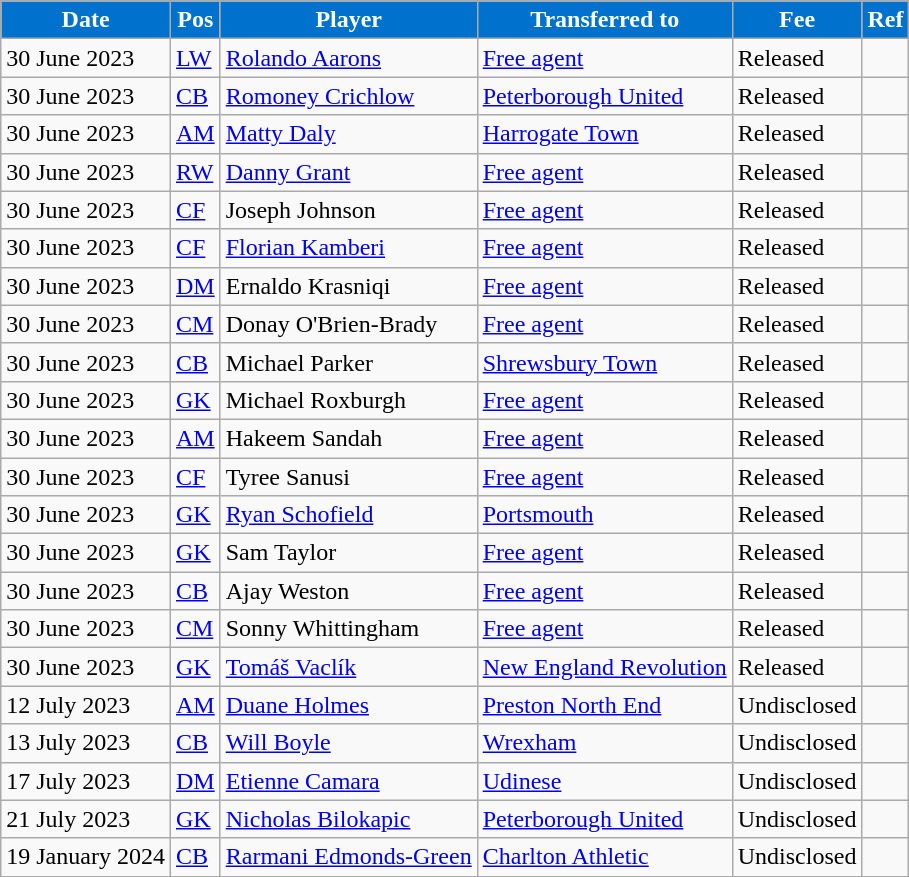<table class="wikitable plainrowheaders sortable">
<tr>
<th style="background:#0072ce; color:#ffffff;">Date</th>
<th style="background:#0072ce; color:#ffffff;">Pos</th>
<th style="background:#0072ce; color:#ffffff;">Player</th>
<th style="background:#0072ce; color:#ffffff;">Transferred to</th>
<th style="background:#0072ce; color:#ffffff;">Fee</th>
<th style="background:#0072ce; color:#ffffff;">Ref</th>
</tr>
<tr>
<td>30 June 2023</td>
<td><a href='#'>LW</a></td>
<td> <a href='#'>Rolando Aarons</a></td>
<td> <a href='#'>Free agent</a></td>
<td>Released</td>
<td></td>
</tr>
<tr>
<td>30 June 2023</td>
<td><a href='#'>CB</a></td>
<td> <a href='#'>Romoney Crichlow</a></td>
<td> <a href='#'>Peterborough United</a></td>
<td>Released</td>
<td></td>
</tr>
<tr>
<td>30 June 2023</td>
<td><a href='#'>AM</a></td>
<td> <a href='#'>Matty Daly</a></td>
<td> <a href='#'>Harrogate Town</a></td>
<td>Released</td>
<td></td>
</tr>
<tr>
<td>30 June 2023</td>
<td><a href='#'>RW</a></td>
<td> <a href='#'>Danny Grant</a></td>
<td> <a href='#'>Free agent</a></td>
<td>Released</td>
<td></td>
</tr>
<tr>
<td>30 June 2023</td>
<td><a href='#'>CF</a></td>
<td> Joseph Johnson</td>
<td> <a href='#'>Free agent</a></td>
<td>Released</td>
<td></td>
</tr>
<tr>
<td>30 June 2023</td>
<td><a href='#'>CF</a></td>
<td> <a href='#'>Florian Kamberi</a></td>
<td> <a href='#'>Free agent</a></td>
<td>Released</td>
<td></td>
</tr>
<tr>
<td>30 June 2023</td>
<td><a href='#'>DM</a></td>
<td> Ernaldo Krasniqi</td>
<td> <a href='#'>Free agent</a></td>
<td>Released</td>
<td></td>
</tr>
<tr>
<td>30 June 2023</td>
<td><a href='#'>CM</a></td>
<td> Donay O'Brien-Brady</td>
<td> <a href='#'>Free agent</a></td>
<td>Released</td>
<td></td>
</tr>
<tr>
<td>30 June 2023</td>
<td><a href='#'>CB</a></td>
<td> Michael Parker</td>
<td> <a href='#'>Shrewsbury Town</a></td>
<td>Released</td>
<td></td>
</tr>
<tr>
<td>30 June 2023</td>
<td><a href='#'>GK</a></td>
<td> Michael Roxburgh</td>
<td> <a href='#'>Free agent</a></td>
<td>Released</td>
<td></td>
</tr>
<tr>
<td>30 June 2023</td>
<td><a href='#'>AM</a></td>
<td> Hakeem Sandah</td>
<td> <a href='#'>Free agent</a></td>
<td>Released</td>
<td></td>
</tr>
<tr>
<td>30 June 2023</td>
<td><a href='#'>CF</a></td>
<td> Tyree Sanusi</td>
<td> <a href='#'>Free agent</a></td>
<td>Released</td>
<td></td>
</tr>
<tr>
<td>30 June 2023</td>
<td><a href='#'>GK</a></td>
<td> <a href='#'>Ryan Schofield</a></td>
<td> <a href='#'>Portsmouth</a></td>
<td>Released</td>
<td></td>
</tr>
<tr>
<td>30 June 2023</td>
<td><a href='#'>GK</a></td>
<td> Sam Taylor</td>
<td> <a href='#'>Free agent</a></td>
<td>Released</td>
<td></td>
</tr>
<tr>
<td>30 June 2023</td>
<td><a href='#'>CB</a></td>
<td> Ajay Weston</td>
<td> <a href='#'>Free agent</a></td>
<td>Released</td>
<td></td>
</tr>
<tr>
<td>30 June 2023</td>
<td><a href='#'>CM</a></td>
<td> Sonny Whittingham</td>
<td> <a href='#'>Free agent</a></td>
<td>Released</td>
<td></td>
</tr>
<tr>
<td>30 June 2023</td>
<td><a href='#'>GK</a></td>
<td> <a href='#'>Tomáš Vaclík</a></td>
<td> <a href='#'>New England Revolution</a></td>
<td>Released</td>
<td></td>
</tr>
<tr>
<td>12 July 2023</td>
<td><a href='#'>AM</a></td>
<td> <a href='#'>Duane Holmes</a></td>
<td> <a href='#'>Preston North End</a></td>
<td>Undisclosed</td>
<td></td>
</tr>
<tr>
<td>13 July 2023</td>
<td><a href='#'>CB</a></td>
<td> <a href='#'>Will Boyle</a></td>
<td> <a href='#'>Wrexham</a></td>
<td>Undisclosed</td>
<td></td>
</tr>
<tr>
<td>17 July 2023</td>
<td><a href='#'>DM</a></td>
<td> <a href='#'>Etienne Camara</a></td>
<td> <a href='#'>Udinese</a></td>
<td>Undisclosed</td>
<td></td>
</tr>
<tr>
<td>21 July 2023</td>
<td><a href='#'>GK</a></td>
<td> <a href='#'>Nicholas Bilokapic</a></td>
<td> <a href='#'>Peterborough United</a></td>
<td>Undisclosed</td>
<td></td>
</tr>
<tr>
<td>19 January 2024</td>
<td><a href='#'>CB</a></td>
<td> <a href='#'>Rarmani Edmonds-Green</a></td>
<td> <a href='#'>Charlton Athletic</a></td>
<td>Undisclosed</td>
<td></td>
</tr>
</table>
